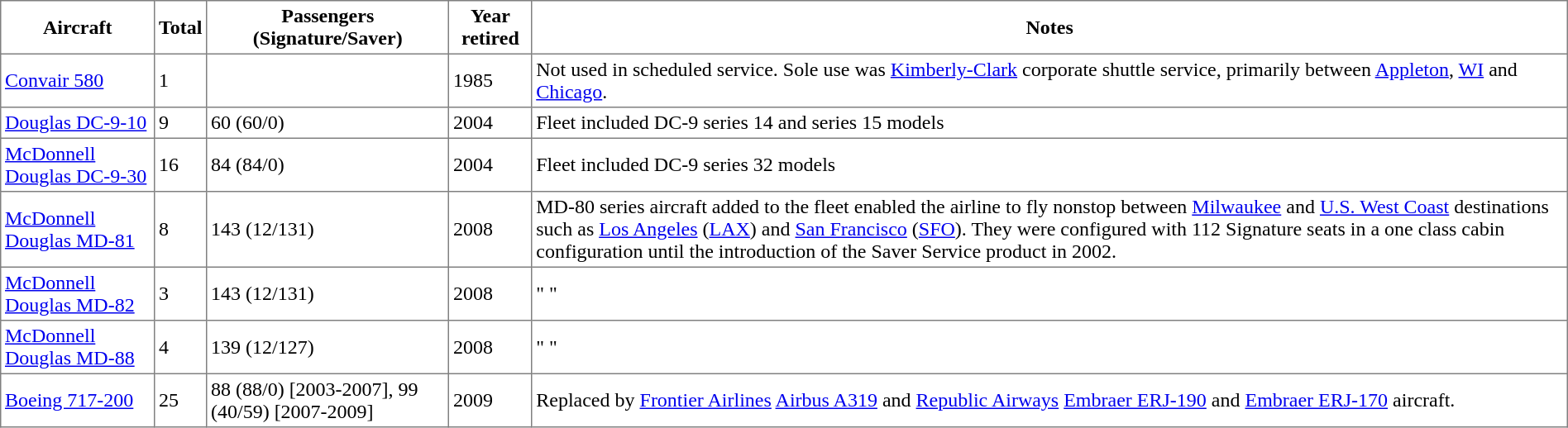<table class="toccolours" border="1" cellpadding="3" style="margin:1em auto; border-collapse:collapse">
<tr>
<th>Aircraft</th>
<th>Total</th>
<th>Passengers<br>(Signature/Saver)</th>
<th>Year retired</th>
<th>Notes</th>
</tr>
<tr>
<td><a href='#'>Convair 580</a></td>
<td>1</td>
<td></td>
<td>1985</td>
<td>Not used in scheduled service. Sole use was <a href='#'>Kimberly-Clark</a> corporate shuttle service, primarily between <a href='#'>Appleton</a>, <a href='#'>WI</a> and <a href='#'>Chicago</a>.</td>
</tr>
<tr>
<td><a href='#'>Douglas DC-9-10</a></td>
<td>9</td>
<td>60 (60/0)</td>
<td>2004</td>
<td>Fleet included DC-9 series 14 and series 15 models</td>
</tr>
<tr>
<td><a href='#'>McDonnell Douglas DC-9-30</a></td>
<td>16</td>
<td>84 (84/0)</td>
<td>2004</td>
<td>Fleet included DC-9 series 32 models</td>
</tr>
<tr>
<td><a href='#'>McDonnell Douglas MD-81</a></td>
<td>8</td>
<td>143 (12/131)</td>
<td>2008</td>
<td>MD-80 series aircraft added to the fleet enabled the airline to fly nonstop between <a href='#'>Milwaukee</a> and <a href='#'>U.S. West Coast</a> destinations such as <a href='#'>Los Angeles</a> (<a href='#'>LAX</a>) and <a href='#'>San Francisco</a> (<a href='#'>SFO</a>). They were configured with 112 Signature seats in a one class cabin configuration until the introduction of the Saver Service product in 2002.</td>
</tr>
<tr>
<td><a href='#'>McDonnell Douglas MD-82</a></td>
<td>3</td>
<td>143 (12/131)</td>
<td>2008</td>
<td>"      "</td>
</tr>
<tr>
<td><a href='#'>McDonnell Douglas MD-88</a></td>
<td>4</td>
<td>139 (12/127)</td>
<td>2008</td>
<td>"       "</td>
</tr>
<tr>
<td><a href='#'>Boeing 717-200</a></td>
<td>25</td>
<td>88 (88/0) [2003-2007], 99 (40/59) [2007-2009]</td>
<td>2009</td>
<td>Replaced by <a href='#'>Frontier Airlines</a> <a href='#'>Airbus A319</a> and <a href='#'>Republic Airways</a> <a href='#'>Embraer ERJ-190</a> and <a href='#'>Embraer ERJ-170</a> aircraft.</td>
</tr>
</table>
